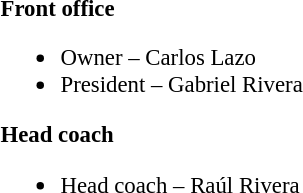<table class="toccolours" style="text-align: left;">
<tr>
<td colspan=7 style="text-align:right;"></td>
</tr>
<tr>
<td style="vertical-align:top;"></td>
<td style="font-size: 95%;vertical-align:top;"><strong>Front office</strong><br><ul><li>Owner – Carlos Lazo</li><li>President – Gabriel Rivera</li></ul><strong>Head coach</strong><ul><li>Head coach – Raúl Rivera</li></ul></td>
</tr>
</table>
